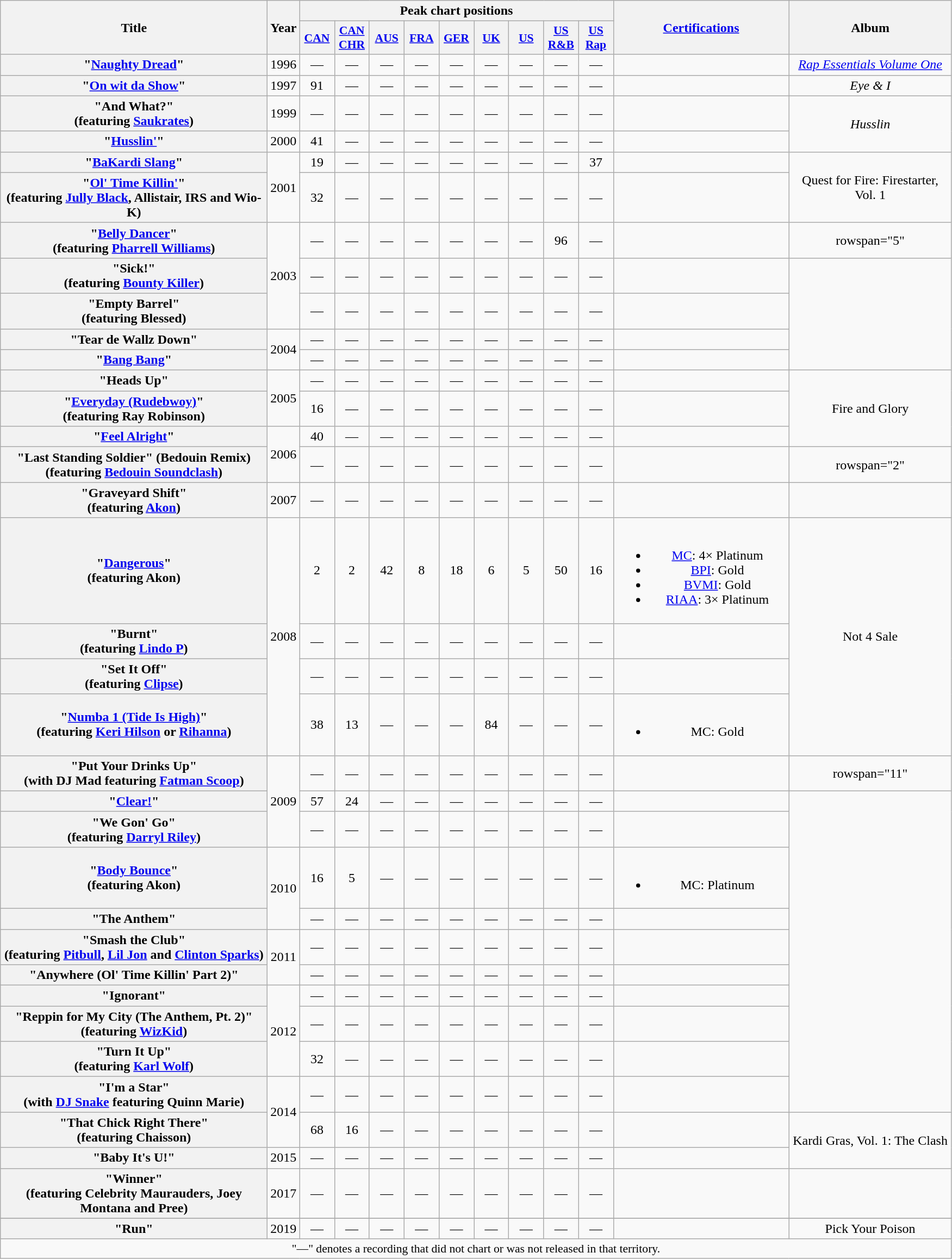<table class="wikitable plainrowheaders" style="text-align:center;">
<tr>
<th scope="col" rowspan="2" style="width:20em;">Title</th>
<th scope="col" rowspan="2" style="width:1em;">Year</th>
<th scope="col" colspan="9">Peak chart positions</th>
<th scope="col" rowspan="2" style="width:13em;"><a href='#'>Certifications</a></th>
<th scope="col" rowspan="2" style="width:12em;">Album</th>
</tr>
<tr>
<th scope="col" style="width:2.5em;font-size:90%;"><a href='#'>CAN</a><br></th>
<th scope="col" style="width:2.5em;font-size:90%;"><a href='#'>CAN<br>CHR</a><br></th>
<th scope="col" style="width:2.5em;font-size:90%;"><a href='#'>AUS</a><br></th>
<th scope="col" style="width:2.5em;font-size:90%;"><a href='#'>FRA</a><br></th>
<th scope="col" style="width:2.5em;font-size:90%;"><a href='#'>GER</a><br></th>
<th scope="col" style="width:2.5em;font-size:90%;"><a href='#'>UK</a><br></th>
<th scope="col" style="width:2.5em;font-size:90%;"><a href='#'>US</a><br></th>
<th scope="col" style="width:2.5em;font-size:90%;"><a href='#'>US<br>R&B</a><br></th>
<th scope="col" style="width:2.5em;font-size:90%;"><a href='#'>US<br>Rap</a><br></th>
</tr>
<tr>
<th scope="row">"<a href='#'>Naughty Dread</a>"</th>
<td>1996</td>
<td>—</td>
<td>—</td>
<td>—</td>
<td>—</td>
<td>—</td>
<td>—</td>
<td>—</td>
<td>—</td>
<td>—</td>
<td></td>
<td><em><a href='#'>Rap Essentials Volume One</a></em></td>
</tr>
<tr>
<th scope="row">"<a href='#'>On wit da Show</a>"</th>
<td>1997</td>
<td>91</td>
<td>—</td>
<td>—</td>
<td>—</td>
<td>—</td>
<td>—</td>
<td>—</td>
<td>—</td>
<td>—</td>
<td></td>
<td><em>Eye & I</em></td>
</tr>
<tr>
<th scope="row">"And What?"<br><span>(featuring <a href='#'>Saukrates</a>)</span></th>
<td>1999</td>
<td>—</td>
<td>—</td>
<td>—</td>
<td>—</td>
<td>—</td>
<td>—</td>
<td>—</td>
<td>—</td>
<td>—</td>
<td></td>
<td rowspan="2"><em>Husslin<strong></td>
</tr>
<tr>
<th scope="row">"<a href='#'>Husslin'</a>"</th>
<td>2000</td>
<td>41</td>
<td>—</td>
<td>—</td>
<td>—</td>
<td>—</td>
<td>—</td>
<td>—</td>
<td>—</td>
<td>—</td>
<td></td>
</tr>
<tr>
<th scope="row">"<a href='#'>BaKardi Slang</a>"</th>
<td rowspan="2">2001</td>
<td>19</td>
<td>—</td>
<td>—</td>
<td>—</td>
<td>—</td>
<td>—</td>
<td>—</td>
<td>—</td>
<td>37</td>
<td></td>
<td rowspan="2"></em>Quest for Fire: Firestarter, Vol. 1<em></td>
</tr>
<tr>
<th scope="row">"<a href='#'>Ol' Time Killin'</a>"<br><span>(featuring <a href='#'>Jully Black</a>, Allistair, IRS and Wio-K)</span></th>
<td>32</td>
<td>—</td>
<td>—</td>
<td>—</td>
<td>—</td>
<td>—</td>
<td>—</td>
<td>—</td>
<td>—</td>
<td></td>
</tr>
<tr>
<th scope="row">"<a href='#'>Belly Dancer</a>"<br><span>(featuring <a href='#'>Pharrell Williams</a>)</span></th>
<td rowspan="3">2003</td>
<td>—</td>
<td>—</td>
<td>—</td>
<td>—</td>
<td>—</td>
<td>—</td>
<td>—</td>
<td>96</td>
<td>—</td>
<td></td>
<td>rowspan="5" </td>
</tr>
<tr>
<th scope="row">"Sick!"<br><span>(featuring <a href='#'>Bounty Killer</a>)</span></th>
<td>—</td>
<td>—</td>
<td>—</td>
<td>—</td>
<td>—</td>
<td>—</td>
<td>—</td>
<td>—</td>
<td>—</td>
<td></td>
</tr>
<tr>
<th scope="row">"Empty Barrel"<br><span>(featuring Blessed)</span></th>
<td>—</td>
<td>—</td>
<td>—</td>
<td>—</td>
<td>—</td>
<td>—</td>
<td>—</td>
<td>—</td>
<td>—</td>
<td></td>
</tr>
<tr>
<th scope="row">"Tear de Wallz Down"</th>
<td rowspan="2">2004</td>
<td>—</td>
<td>—</td>
<td>—</td>
<td>—</td>
<td>—</td>
<td>—</td>
<td>—</td>
<td>—</td>
<td>—</td>
<td></td>
</tr>
<tr>
<th scope="row">"<a href='#'>Bang Bang</a>"</th>
<td>—</td>
<td>—</td>
<td>—</td>
<td>—</td>
<td>—</td>
<td>—</td>
<td>—</td>
<td>—</td>
<td>—</td>
<td></td>
</tr>
<tr>
<th scope="row">"Heads Up"</th>
<td rowspan="2">2005</td>
<td>—</td>
<td>—</td>
<td>—</td>
<td>—</td>
<td>—</td>
<td>—</td>
<td>—</td>
<td>—</td>
<td>—</td>
<td></td>
<td rowspan="3"></em>Fire and Glory<em></td>
</tr>
<tr>
<th scope="row">"<a href='#'>Everyday (Rudebwoy)</a>"<br><span>(featuring Ray Robinson)</span></th>
<td>16</td>
<td>—</td>
<td>—</td>
<td>—</td>
<td>—</td>
<td>—</td>
<td>—</td>
<td>—</td>
<td>—</td>
<td></td>
</tr>
<tr>
<th scope="row">"<a href='#'>Feel Alright</a>"</th>
<td rowspan="2">2006</td>
<td>40</td>
<td>—</td>
<td>—</td>
<td>—</td>
<td>—</td>
<td>—</td>
<td>—</td>
<td>—</td>
<td>—</td>
<td></td>
</tr>
<tr>
<th scope="row">"Last Standing Soldier" (Bedouin Remix)<br><span>(featuring <a href='#'>Bedouin Soundclash</a>)</span></th>
<td>—</td>
<td>—</td>
<td>—</td>
<td>—</td>
<td>—</td>
<td>—</td>
<td>—</td>
<td>—</td>
<td>—</td>
<td></td>
<td>rowspan="2" </td>
</tr>
<tr>
<th scope="row">"Graveyard Shift"<br><span>(featuring <a href='#'>Akon</a>)</span></th>
<td>2007</td>
<td>—</td>
<td>—</td>
<td>—</td>
<td>—</td>
<td>—</td>
<td>—</td>
<td>—</td>
<td>—</td>
<td>—</td>
<td></td>
</tr>
<tr>
<th scope="row">"<a href='#'>Dangerous</a>"<br><span>(featuring Akon)</span></th>
<td rowspan="4">2008</td>
<td>2</td>
<td>2</td>
<td>42</td>
<td>8</td>
<td>18</td>
<td>6</td>
<td>5</td>
<td>50</td>
<td>16</td>
<td><br><ul><li><a href='#'>MC</a>: 4× Platinum</li><li><a href='#'>BPI</a>: Gold</li><li><a href='#'>BVMI</a>: Gold</li><li><a href='#'>RIAA</a>: 3× Platinum</li></ul></td>
<td rowspan="4"></em>Not 4 Sale<em></td>
</tr>
<tr>
<th scope="row">"Burnt"<br><span>(featuring <a href='#'>Lindo P</a>)</span></th>
<td>—</td>
<td>—</td>
<td>—</td>
<td>—</td>
<td>—</td>
<td>—</td>
<td>—</td>
<td>—</td>
<td>—</td>
<td></td>
</tr>
<tr>
<th scope="row">"Set It Off"<br><span>(featuring <a href='#'>Clipse</a>)</span></th>
<td>—</td>
<td>—</td>
<td>—</td>
<td>—</td>
<td>—</td>
<td>—</td>
<td>—</td>
<td>—</td>
<td>—</td>
<td></td>
</tr>
<tr>
<th scope="row">"<a href='#'>Numba 1 (Tide Is High)</a>"<br><span>(featuring <a href='#'>Keri Hilson</a> or <a href='#'>Rihanna</a>)</span></th>
<td>38</td>
<td>13</td>
<td>—</td>
<td>—</td>
<td>—</td>
<td>84</td>
<td>—</td>
<td>—</td>
<td>—</td>
<td><br><ul><li>MC: Gold</li></ul></td>
</tr>
<tr>
<th scope="row">"Put Your Drinks Up"<br><span>(with DJ Mad featuring <a href='#'>Fatman Scoop</a>)</span></th>
<td rowspan="3">2009</td>
<td>—</td>
<td>—</td>
<td>—</td>
<td>—</td>
<td>—</td>
<td>—</td>
<td>—</td>
<td>—</td>
<td>—</td>
<td></td>
<td>rowspan="11" </td>
</tr>
<tr>
<th scope="row">"<a href='#'>Clear!</a>"</th>
<td>57</td>
<td>24</td>
<td>—</td>
<td>—</td>
<td>—</td>
<td>—</td>
<td>—</td>
<td>—</td>
<td>—</td>
<td></td>
</tr>
<tr>
<th scope="row">"We Gon' Go"<br><span>(featuring <a href='#'>Darryl Riley</a>)</span></th>
<td>—</td>
<td>—</td>
<td>—</td>
<td>—</td>
<td>—</td>
<td>—</td>
<td>—</td>
<td>—</td>
<td>—</td>
<td></td>
</tr>
<tr>
<th scope="row">"<a href='#'>Body Bounce</a>"<br><span>(featuring Akon)</span></th>
<td rowspan="2">2010</td>
<td>16</td>
<td>5</td>
<td>—</td>
<td>—</td>
<td>—</td>
<td>—</td>
<td>—</td>
<td>—</td>
<td>—</td>
<td><br><ul><li>MC: Platinum</li></ul></td>
</tr>
<tr>
<th scope="row">"The Anthem"</th>
<td>—</td>
<td>—</td>
<td>—</td>
<td>—</td>
<td>—</td>
<td>—</td>
<td>—</td>
<td>—</td>
<td>—</td>
<td></td>
</tr>
<tr>
<th scope="row">"Smash the Club"<br><span>(featuring <a href='#'>Pitbull</a>, <a href='#'>Lil Jon</a> and <a href='#'>Clinton Sparks</a>)</span></th>
<td rowspan="2">2011</td>
<td>—</td>
<td>—</td>
<td>—</td>
<td>—</td>
<td>—</td>
<td>—</td>
<td>—</td>
<td>—</td>
<td>—</td>
<td></td>
</tr>
<tr>
<th scope="row">"Anywhere (Ol' Time Killin' Part 2)"</th>
<td>—</td>
<td>—</td>
<td>—</td>
<td>—</td>
<td>—</td>
<td>—</td>
<td>—</td>
<td>—</td>
<td>—</td>
<td></td>
</tr>
<tr>
<th scope="row">"Ignorant"</th>
<td rowspan="3">2012</td>
<td>—</td>
<td>—</td>
<td>—</td>
<td>—</td>
<td>—</td>
<td>—</td>
<td>—</td>
<td>—</td>
<td>—</td>
<td></td>
</tr>
<tr>
<th scope="row">"Reppin for My City (The Anthem, Pt. 2)"<br><span>(featuring <a href='#'>WizKid</a>)</span></th>
<td>—</td>
<td>—</td>
<td>—</td>
<td>—</td>
<td>—</td>
<td>—</td>
<td>—</td>
<td>—</td>
<td>—</td>
<td></td>
</tr>
<tr>
<th scope="row">"Turn It Up"<br><span>(featuring <a href='#'>Karl Wolf</a>)</span></th>
<td>32</td>
<td>—</td>
<td>—</td>
<td>—</td>
<td>—</td>
<td>—</td>
<td>—</td>
<td>—</td>
<td>—</td>
<td></td>
</tr>
<tr>
<th scope="row">"I'm a Star"<br><span>(with <a href='#'>DJ Snake</a> featuring Quinn Marie)</span></th>
<td rowspan="2">2014</td>
<td>—</td>
<td>—</td>
<td>—</td>
<td>—</td>
<td>—</td>
<td>—</td>
<td>—</td>
<td>—</td>
<td>—</td>
<td></td>
</tr>
<tr>
<th scope="row">"That Chick Right There"<br><span>(featuring Chaisson)</span></th>
<td>68</td>
<td>16</td>
<td>—</td>
<td>—</td>
<td>—</td>
<td>—</td>
<td>—</td>
<td>—</td>
<td>—</td>
<td></td>
<td rowspan="2"></em>Kardi Gras, Vol. 1: The Clash<em></td>
</tr>
<tr>
<th scope="row">"Baby It's U!"</th>
<td>2015</td>
<td>—</td>
<td>—</td>
<td>—</td>
<td>—</td>
<td>—</td>
<td>—</td>
<td>—</td>
<td>—</td>
<td>—</td>
<td></td>
</tr>
<tr>
<th scope="row">"Winner"<br><span>(featuring Celebrity Maurauders, Joey Montana and Pree)</span></th>
<td>2017</td>
<td>—</td>
<td>—</td>
<td>—</td>
<td>—</td>
<td>—</td>
<td>—</td>
<td>—</td>
<td>—</td>
<td>—</td>
<td></td>
<td></td>
</tr>
<tr>
</tr>
<tr>
<th scope="row">"Run"</th>
<td>2019</td>
<td>—</td>
<td>—</td>
<td>—</td>
<td>—</td>
<td>—</td>
<td>—</td>
<td>—</td>
<td>—</td>
<td>—</td>
<td></td>
<td></em>Pick Your Poison<em></td>
</tr>
<tr>
<td colspan="15" style="font-size:90%">"—" denotes a recording that did not chart or was not released in that territory.</td>
</tr>
</table>
